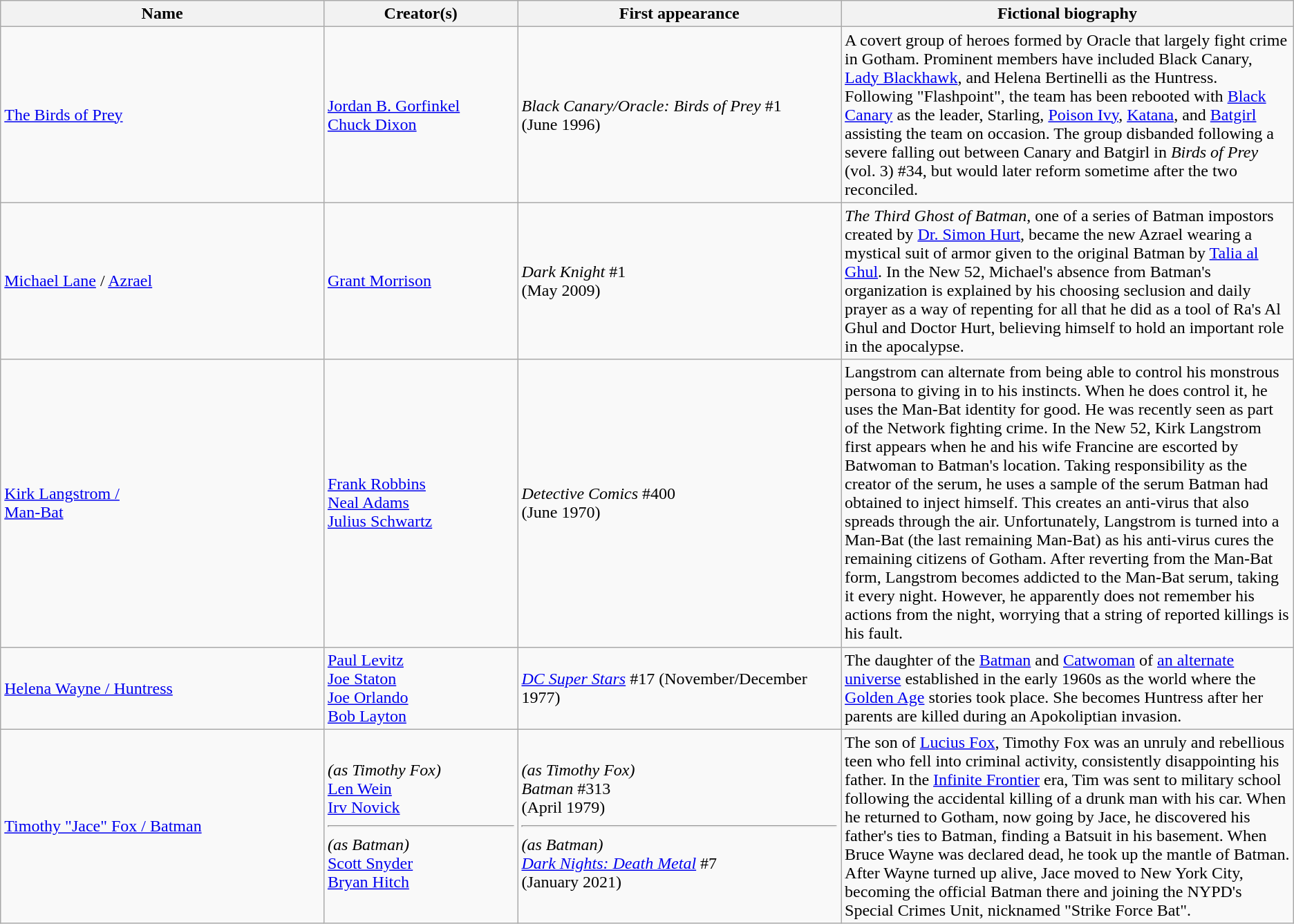<table class="wikitable">
<tr ">
<th style="width:25%;">Name</th>
<th style="width:15%;">Creator(s)</th>
<th style="width:25%;">First appearance</th>
<th style="width:40%;">Fictional biography</th>
</tr>
<tr>
<td><a href='#'>The Birds of Prey</a></td>
<td><a href='#'>Jordan B. Gorfinkel</a><br><a href='#'>Chuck Dixon</a></td>
<td><em>Black Canary/Oracle: Birds of Prey</em> #1<br>(June 1996)</td>
<td>A covert group of heroes formed by Oracle that largely fight crime in Gotham. Prominent members have included Black Canary, <a href='#'>Lady Blackhawk</a>, and Helena Bertinelli as the Huntress. Following "Flashpoint", the team has been rebooted with <a href='#'>Black Canary</a> as the leader, Starling, <a href='#'>Poison Ivy</a>, <a href='#'>Katana</a>, and <a href='#'>Batgirl</a> assisting the team on occasion. The group disbanded following a severe falling out between Canary and Batgirl in <em>Birds of Prey</em> (vol. 3) #34, but would later reform sometime after the two reconciled.</td>
</tr>
<tr>
<td><a href='#'>Michael Lane</a> / <a href='#'>Azrael</a></td>
<td><a href='#'>Grant Morrison</a></td>
<td><em>Dark Knight</em> #1<br>(May 2009)</td>
<td><em>The Third Ghost of Batman</em>, one of a series of Batman impostors created by <a href='#'>Dr. Simon Hurt</a>, became the new Azrael wearing a mystical suit of armor given to the original Batman by <a href='#'>Talia al Ghul</a>. In the New 52, Michael's absence from Batman's organization is explained by his choosing seclusion and daily prayer as a way of repenting for all that he did as a tool of Ra's Al Ghul and Doctor Hurt, believing himself to hold an important role in the apocalypse.</td>
</tr>
<tr>
<td><a href='#'>Kirk Langstrom /<br>Man-Bat</a></td>
<td><a href='#'>Frank Robbins</a><br><a href='#'>Neal Adams</a><br><a href='#'>Julius Schwartz</a></td>
<td><em>Detective Comics</em> #400<br>(June 1970)</td>
<td>Langstrom can alternate from being able to control his monstrous persona to giving in to his instincts. When he does control it, he uses the Man-Bat identity for good. He was recently seen as part of the Network fighting crime. In the New 52, Kirk Langstrom first appears when he and his wife Francine are escorted by Batwoman to Batman's location. Taking responsibility as the creator of the serum, he uses a sample of the serum Batman had obtained to inject himself. This creates an anti-virus that also spreads through the air. Unfortunately, Langstrom is turned into a Man-Bat (the last remaining Man-Bat) as his anti-virus cures the remaining citizens of Gotham. After reverting from the Man-Bat form, Langstrom becomes addicted to the Man-Bat serum, taking it every night. However, he apparently does not remember his actions from the night, worrying that a string of reported killings is his fault.</td>
</tr>
<tr>
<td><a href='#'>Helena Wayne / Huntress</a></td>
<td><a href='#'>Paul Levitz</a><br><a href='#'>Joe Staton</a><br><a href='#'>Joe Orlando</a><br><a href='#'>Bob Layton</a></td>
<td><em><a href='#'>DC Super Stars</a></em> #17 (November/December 1977)</td>
<td>The daughter of the <a href='#'>Batman</a> and <a href='#'>Catwoman</a> of <a href='#'>an alternate universe</a> established in the early 1960s as the world where the <a href='#'>Golden Age</a> stories took place. She becomes Huntress after her parents are killed during an Apokoliptian invasion.</td>
</tr>
<tr>
<td><a href='#'>Timothy "Jace" Fox / Batman</a></td>
<td><em>(as Timothy Fox)</em><br><a href='#'>Len Wein</a><br><a href='#'>Irv Novick</a><hr><em>(as Batman)</em><br><a href='#'>Scott Snyder</a><br><a href='#'>Bryan Hitch</a></td>
<td><em>(as Timothy Fox)</em><br><em>Batman</em> #313<br>(April 1979)<hr><em>(as Batman)<br><a href='#'>Dark Nights: Death Metal</a></em> #7<br>(January 2021)</td>
<td>The son of <a href='#'>Lucius Fox</a>, Timothy Fox was an unruly and rebellious teen who fell into criminal activity, consistently disappointing his father. In the <a href='#'>Infinite Frontier</a> era, Tim was sent to military school following the accidental killing of a drunk man with his car. When he returned to Gotham, now going by Jace, he discovered his father's ties to Batman, finding a Batsuit in his basement. When Bruce Wayne was declared dead, he took up the mantle of Batman. After Wayne turned up alive, Jace moved to New York City, becoming the official Batman there and joining the NYPD's Special Crimes Unit, nicknamed "Strike Force Bat".</td>
</tr>
</table>
